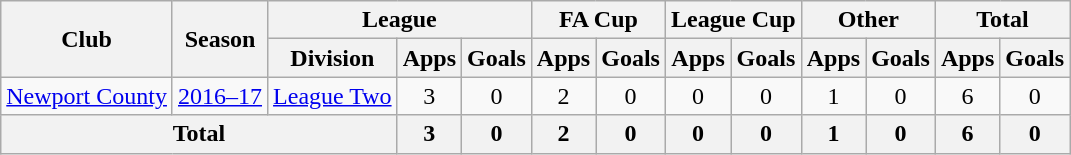<table class="wikitable" style="text-align:center;">
<tr>
<th rowspan="2">Club</th>
<th rowspan="2">Season</th>
<th colspan="3">League</th>
<th colspan="2">FA Cup</th>
<th colspan="2">League Cup</th>
<th colspan="2">Other</th>
<th colspan="2">Total</th>
</tr>
<tr>
<th>Division</th>
<th>Apps</th>
<th>Goals</th>
<th>Apps</th>
<th>Goals</th>
<th>Apps</th>
<th>Goals</th>
<th>Apps</th>
<th>Goals</th>
<th>Apps</th>
<th>Goals</th>
</tr>
<tr>
<td><a href='#'>Newport County</a></td>
<td><a href='#'>2016–17</a></td>
<td><a href='#'>League Two</a></td>
<td>3</td>
<td>0</td>
<td>2</td>
<td>0</td>
<td>0</td>
<td>0</td>
<td>1</td>
<td>0</td>
<td>6</td>
<td>0</td>
</tr>
<tr>
<th colspan="3">Total</th>
<th>3</th>
<th>0</th>
<th>2</th>
<th>0</th>
<th>0</th>
<th>0</th>
<th>1</th>
<th>0</th>
<th>6</th>
<th>0</th>
</tr>
</table>
